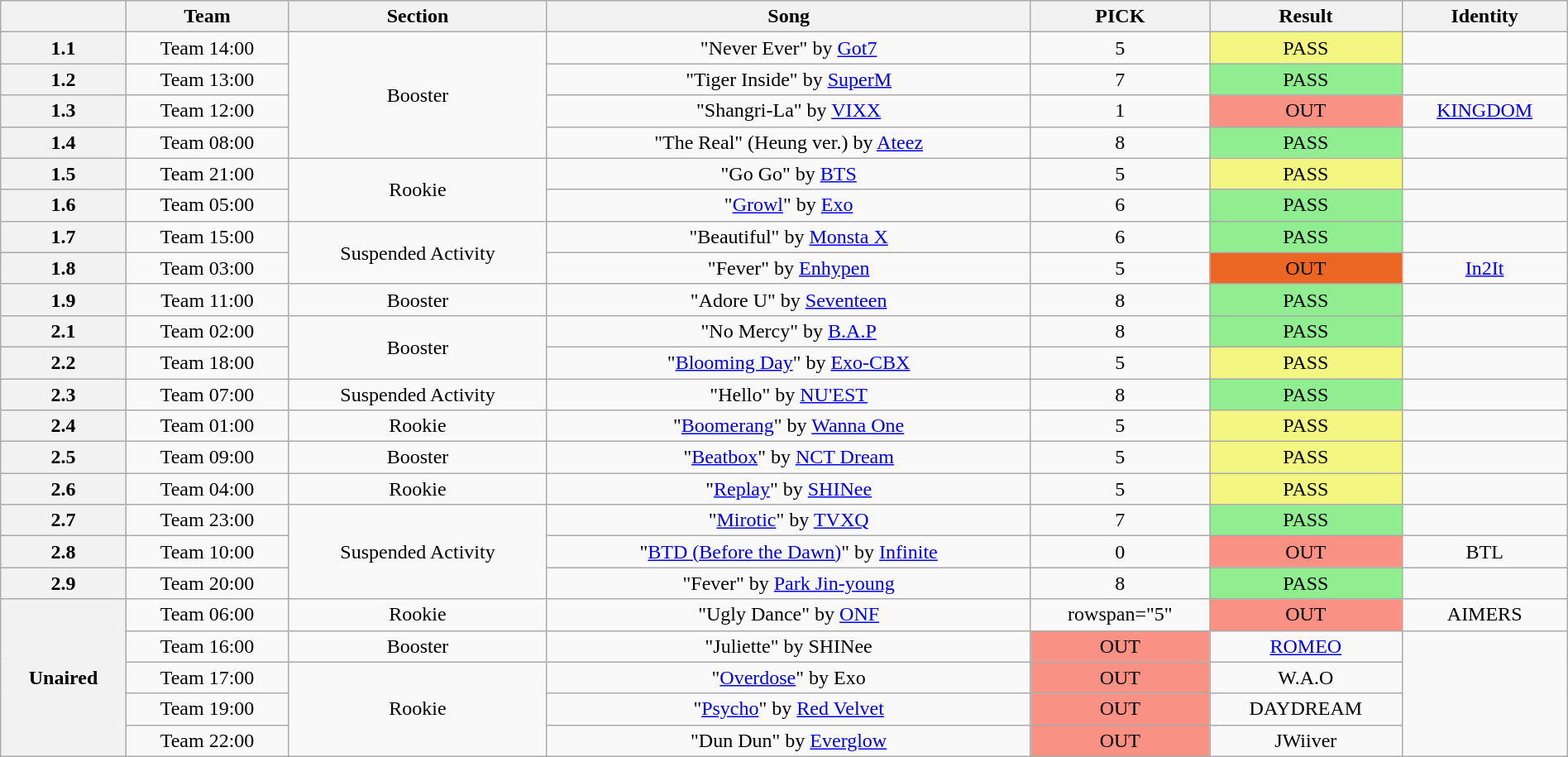<table class="wikitable collapsible" style="text-align:center; width:100%">
<tr>
<th style="width:08%"></th>
<th>Team</th>
<th>Section</th>
<th>Song</th>
<th>PICK</th>
<th scope="col">Result</th>
<th>Identity</th>
</tr>
<tr>
<th>1.1</th>
<td>Team 14:00</td>
<td rowspan="4">Booster</td>
<td>"Never Ever" by <a href='#'>Got7</a></td>
<td>5</td>
<td style="background:#F3F781">PASS</td>
<td></td>
</tr>
<tr>
<th>1.2</th>
<td>Team 13:00</td>
<td>"Tiger Inside"  by <a href='#'>SuperM</a></td>
<td>7</td>
<td style="background:lightgreen">PASS</td>
<td></td>
</tr>
<tr>
<th>1.3</th>
<td>Team 12:00</td>
<td>"Shangri-La"  by <a href='#'>VIXX</a></td>
<td>1</td>
<td style="background:#F99185">OUT</td>
<td><a href='#'>KINGDOM</a></td>
</tr>
<tr>
<th>1.4</th>
<td>Team 08:00</td>
<td>"The Real" (Heung ver.)  by <a href='#'>Ateez</a></td>
<td>8</td>
<td style="background:lightgreen">PASS</td>
<td></td>
</tr>
<tr>
<th>1.5</th>
<td>Team 21:00</td>
<td rowspan="2">Rookie</td>
<td>"Go Go" by <a href='#'>BTS</a></td>
<td>5</td>
<td style="background:#F3F781">PASS</td>
<td></td>
</tr>
<tr>
<th>1.6</th>
<td>Team 05:00</td>
<td>"<a href='#'>Growl</a>" by <a href='#'>Exo</a></td>
<td>6</td>
<td style="background:lightgreen">PASS</td>
<td></td>
</tr>
<tr>
<th>1.7</th>
<td>Team 15:00</td>
<td rowspan="2">Suspended Activity</td>
<td>"Beautiful"  by <a href='#'>Monsta X</a></td>
<td>6</td>
<td style="background:lightgreen">PASS</td>
<td></td>
</tr>
<tr>
<th>1.8</th>
<td>Team 03:00</td>
<td>"Fever" by <a href='#'>Enhypen</a></td>
<td>5</td>
<td style="background:#EC6623">OUT</td>
<td><a href='#'>In2It</a></td>
</tr>
<tr>
<th>1.9</th>
<td>Team 11:00</td>
<td>Booster</td>
<td>"Adore U"  by <a href='#'>Seventeen</a></td>
<td>8</td>
<td style="background:lightgreen">PASS</td>
<td></td>
</tr>
<tr>
<th>2.1</th>
<td>Team 02:00</td>
<td rowspan="2">Booster</td>
<td>"No Mercy" by <a href='#'>B.A.P</a></td>
<td>8</td>
<td style="background:lightgreen">PASS</td>
<td></td>
</tr>
<tr>
<th>2.2</th>
<td>Team 18:00</td>
<td>"<a href='#'>Blooming Day</a>" by <a href='#'>Exo-CBX</a></td>
<td>5</td>
<td style="background:#F3F781">PASS</td>
<td></td>
</tr>
<tr>
<th>2.3</th>
<td>Team 07:00</td>
<td>Suspended Activity</td>
<td>"Hello"  by <a href='#'>NU'EST</a></td>
<td>8</td>
<td style="background:lightgreen">PASS</td>
<td></td>
</tr>
<tr>
<th>2.4</th>
<td>Team 01:00</td>
<td>Rookie</td>
<td>"<a href='#'>Boomerang</a>" by <a href='#'>Wanna One</a></td>
<td>5</td>
<td style="background:#F3F781">PASS</td>
<td></td>
</tr>
<tr>
<th>2.5</th>
<td>Team 09:00</td>
<td>Booster</td>
<td>"<a href='#'>Beatbox</a>" by <a href='#'>NCT Dream</a></td>
<td>5</td>
<td style="background:#F3F781">PASS</td>
<td></td>
</tr>
<tr>
<th>2.6</th>
<td>Team 04:00</td>
<td>Rookie</td>
<td>"<a href='#'>Replay</a>"  by <a href='#'>SHINee</a></td>
<td>5</td>
<td style="background:#F3F781">PASS</td>
<td></td>
</tr>
<tr>
<th>2.7</th>
<td>Team 23:00</td>
<td rowspan="3">Suspended Activity</td>
<td>"<a href='#'>Mirotic</a>"  by <a href='#'>TVXQ</a></td>
<td>7</td>
<td style="background:lightgreen">PASS</td>
<td></td>
</tr>
<tr>
<th>2.8</th>
<td>Team 10:00</td>
<td>"<a href='#'>BTD (Before the Dawn)</a>" by <a href='#'>Infinite</a></td>
<td>0</td>
<td style="background:#F99185">OUT</td>
<td>BTL</td>
</tr>
<tr>
<th>2.9</th>
<td>Team 20:00</td>
<td>"Fever" by <a href='#'>Park Jin-young</a></td>
<td>8</td>
<td style="background:lightgreen">PASS</td>
<td></td>
</tr>
<tr>
<th rowspan="5">Unaired</th>
<td>Team 06:00</td>
<td>Rookie</td>
<td>"Ugly Dance" by <a href='#'>ONF</a></td>
<td>rowspan="5" </td>
<td style="background:#F99185">OUT</td>
<td>AIMERS</td>
</tr>
<tr>
<td>Team 16:00</td>
<td>Booster</td>
<td>"Juliette" by SHINee</td>
<td style="background:#F99185">OUT</td>
<td><a href='#'>ROMEO</a></td>
</tr>
<tr>
<td>Team 17:00</td>
<td rowspan="3">Rookie</td>
<td>"<a href='#'>Overdose</a>"  by Exo</td>
<td style="background:#F99185">OUT</td>
<td>W.A.O</td>
</tr>
<tr>
<td>Team 19:00</td>
<td>"<a href='#'>Psycho</a>" by <a href='#'>Red Velvet</a></td>
<td style="background:#F99185">OUT</td>
<td>DAYDREAM</td>
</tr>
<tr>
<td>Team 22:00</td>
<td>"Dun Dun" by <a href='#'>Everglow</a></td>
<td style="background:#F99185">OUT</td>
<td>JWiiver</td>
</tr>
</table>
